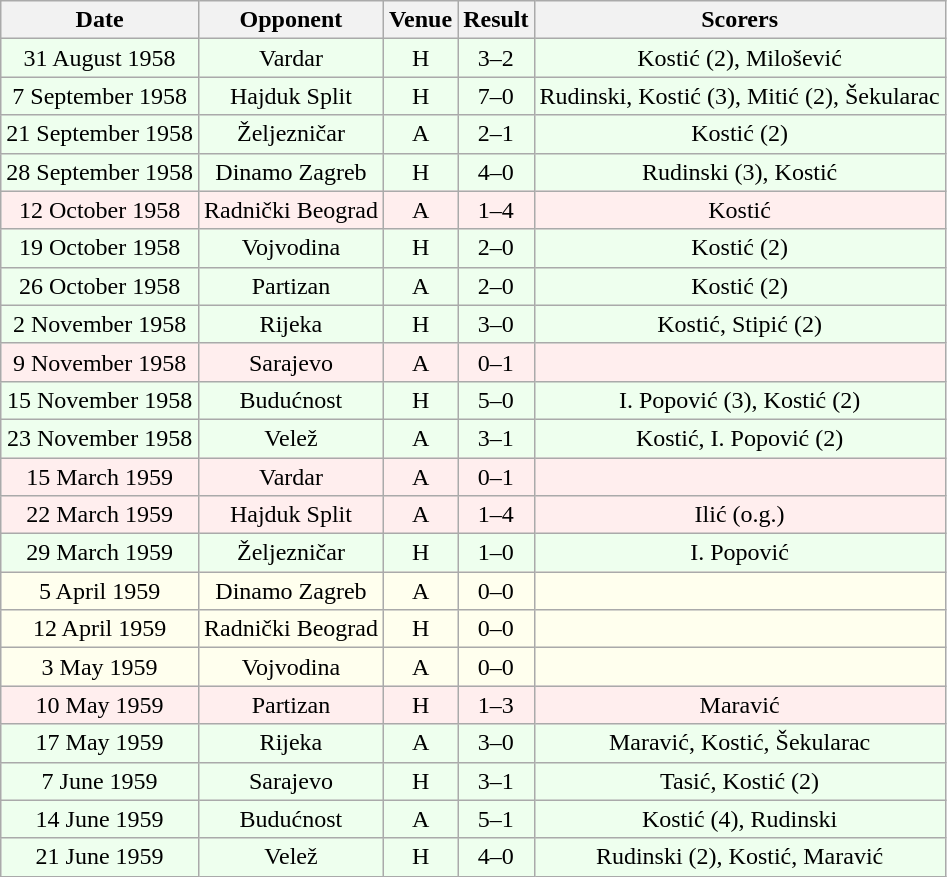<table class="wikitable sortable" style="font-size:100%; text-align:center">
<tr>
<th>Date</th>
<th>Opponent</th>
<th>Venue</th>
<th>Result</th>
<th>Scorers</th>
</tr>
<tr bgcolor = "#EEFFEE">
<td>31 August 1958</td>
<td>Vardar</td>
<td>H</td>
<td>3–2</td>
<td>Kostić (2), Milošević</td>
</tr>
<tr bgcolor = "#EEFFEE">
<td>7 September 1958</td>
<td>Hajduk Split</td>
<td>H</td>
<td>7–0</td>
<td>Rudinski, Kostić (3), Mitić (2), Šekularac</td>
</tr>
<tr bgcolor = "#EEFFEE">
<td>21 September 1958</td>
<td>Željezničar</td>
<td>A</td>
<td>2–1</td>
<td>Kostić (2)</td>
</tr>
<tr bgcolor = "#EEFFEE">
<td>28 September 1958</td>
<td>Dinamo Zagreb</td>
<td>H</td>
<td>4–0</td>
<td>Rudinski (3), Kostić</td>
</tr>
<tr bgcolor = "#FFEEEE">
<td>12 October 1958</td>
<td>Radnički Beograd</td>
<td>A</td>
<td>1–4</td>
<td>Kostić</td>
</tr>
<tr bgcolor = "#EEFFEE">
<td>19 October 1958</td>
<td>Vojvodina</td>
<td>H</td>
<td>2–0</td>
<td>Kostić (2)</td>
</tr>
<tr bgcolor = "#EEFFEE">
<td>26 October 1958</td>
<td>Partizan</td>
<td>A</td>
<td>2–0</td>
<td>Kostić (2)</td>
</tr>
<tr bgcolor = "#EEFFEE">
<td>2 November 1958</td>
<td>Rijeka</td>
<td>H</td>
<td>3–0</td>
<td>Kostić, Stipić (2)</td>
</tr>
<tr bgcolor = "#FFEEEE">
<td>9 November 1958</td>
<td>Sarajevo</td>
<td>A</td>
<td>0–1</td>
<td></td>
</tr>
<tr bgcolor = "#EEFFEE">
<td>15 November 1958</td>
<td>Budućnost</td>
<td>H</td>
<td>5–0</td>
<td>I. Popović (3), Kostić (2)</td>
</tr>
<tr bgcolor = "#EEFFEE">
<td>23 November 1958</td>
<td>Velež</td>
<td>A</td>
<td>3–1</td>
<td>Kostić, I. Popović (2)</td>
</tr>
<tr bgcolor = "#FFEEEE">
<td>15 March 1959</td>
<td>Vardar</td>
<td>A</td>
<td>0–1</td>
<td></td>
</tr>
<tr bgcolor = "#FFEEEE">
<td>22 March 1959</td>
<td>Hajduk Split</td>
<td>A</td>
<td>1–4</td>
<td>Ilić (o.g.)</td>
</tr>
<tr bgcolor = "#EEFFEE">
<td>29 March 1959</td>
<td>Željezničar</td>
<td>H</td>
<td>1–0</td>
<td>I. Popović</td>
</tr>
<tr bgcolor = "#FFFFEE">
<td>5 April 1959</td>
<td>Dinamo Zagreb</td>
<td>A</td>
<td>0–0</td>
<td></td>
</tr>
<tr bgcolor = "#FFFFEE">
<td>12 April 1959</td>
<td>Radnički Beograd</td>
<td>H</td>
<td>0–0</td>
<td></td>
</tr>
<tr bgcolor = "#FFFFEE">
<td>3 May 1959</td>
<td>Vojvodina</td>
<td>A</td>
<td>0–0</td>
<td></td>
</tr>
<tr bgcolor = "#FFEEEE">
<td>10 May 1959</td>
<td>Partizan</td>
<td>H</td>
<td>1–3</td>
<td>Maravić</td>
</tr>
<tr bgcolor = "#EEFFEE">
<td>17 May 1959</td>
<td>Rijeka</td>
<td>A</td>
<td>3–0</td>
<td>Maravić, Kostić, Šekularac</td>
</tr>
<tr bgcolor = "#EEFFEE">
<td>7 June 1959</td>
<td>Sarajevo</td>
<td>H</td>
<td>3–1</td>
<td>Tasić, Kostić (2)</td>
</tr>
<tr bgcolor = "#EEFFEE">
<td>14 June 1959</td>
<td>Budućnost</td>
<td>A</td>
<td>5–1</td>
<td>Kostić (4), Rudinski</td>
</tr>
<tr bgcolor = "#EEFFEE">
<td>21 June 1959</td>
<td>Velež</td>
<td>H</td>
<td>4–0</td>
<td>Rudinski (2), Kostić, Maravić</td>
</tr>
</table>
